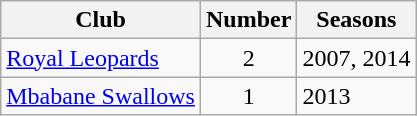<table class="wikitable sortable">
<tr>
<th>Club</th>
<th>Number</th>
<th>Seasons</th>
</tr>
<tr>
<td><a href='#'>Royal Leopards</a></td>
<td style="text-align:center">2</td>
<td>2007, 2014</td>
</tr>
<tr>
<td><a href='#'>Mbabane Swallows</a></td>
<td style="text-align:center">1</td>
<td>2013</td>
</tr>
</table>
